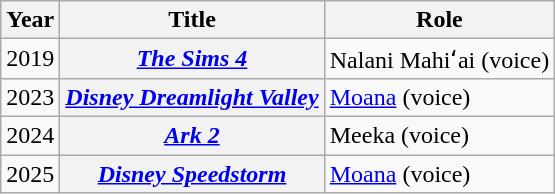<table class="wikitable sortable plainrowheaders">
<tr>
<th scope="col">Year</th>
<th scope="col">Title</th>
<th scope="col">Role</th>
</tr>
<tr>
<td>2019</td>
<th scope="row" data-sort-value="Sims 4, The"><em><a href='#'>The Sims 4</a></em></th>
<td>Nalani Mahiʻai (voice)</td>
</tr>
<tr>
<td>2023</td>
<th scope="row"><em><a href='#'>Disney Dreamlight Valley</a></em></th>
<td><a href='#'>Moana</a> (voice)</td>
</tr>
<tr>
<td>2024</td>
<th scope="row"><em><a href='#'>Ark 2</a></em></th>
<td>Meeka (voice)</td>
</tr>
<tr>
<td>2025</td>
<th scope="row"><em><a href='#'>Disney Speedstorm</a></em></th>
<td><a href='#'>Moana</a> (voice)</td>
</tr>
</table>
